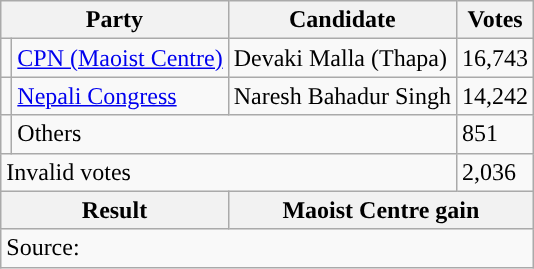<table class="wikitable">
<tr>
<th colspan="2">Party</th>
<th>Candidate</th>
<th>Votes</th>
</tr>
<tr>
<td style="color:inherit;background-color:"></td>
<td><a href='#'>CPN (Maoist Centre)</a></td>
<td>Devaki Malla (Thapa)</td>
<td>16,743</td>
</tr>
<tr>
<td style="color:inherit;background-color:"></td>
<td><a href='#'>Nepali Congress</a></td>
<td>Naresh Bahadur Singh</td>
<td>14,242</td>
</tr>
<tr>
<td></td>
<td colspan="2">Others</td>
<td>851</td>
</tr>
<tr>
<td colspan="3">Invalid votes</td>
<td>2,036</td>
</tr>
<tr>
<th colspan="2">Result</th>
<th colspan="2">Maoist Centre gain</th>
</tr>
<tr>
<td colspan="4">Source: </td>
</tr>
</table>
